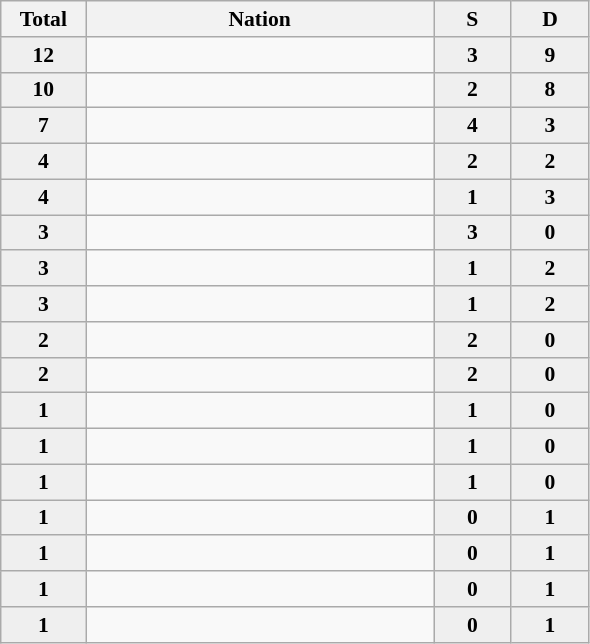<table class="wikitable" style="font-size:90%;">
<tr>
<th width=50>Total</th>
<th width=225>Nation</th>
<th width=45 style="background:#efefef"> S </th>
<th width=45 style="background:#efefef"> D </th>
</tr>
<tr align=center>
<td bgcolor=#efefef><strong>12</strong></td>
<td align=left></td>
<td bgcolor=#efefef><strong>3</strong></td>
<td bgcolor=#efefef><strong>9</strong></td>
</tr>
<tr align=center>
<td bgcolor=#efefef><strong>10</strong></td>
<td align=left></td>
<td bgcolor=#efefef><strong>2</strong></td>
<td bgcolor=#efefef><strong>8</strong></td>
</tr>
<tr align=center>
<td bgcolor=#efefef><strong>7</strong></td>
<td align=left></td>
<td bgcolor=#efefef><strong>4</strong></td>
<td bgcolor=#efefef><strong>3</strong></td>
</tr>
<tr align=center>
<td bgcolor=#efefef><strong>4</strong></td>
<td align=left></td>
<td bgcolor=#efefef><strong>2</strong></td>
<td bgcolor=#efefef><strong>2</strong></td>
</tr>
<tr align=center>
<td bgcolor=#efefef><strong>4</strong></td>
<td align=left></td>
<td bgcolor=#efefef><strong>1</strong></td>
<td bgcolor=#efefef><strong>3</strong></td>
</tr>
<tr align=center>
<td bgcolor=#efefef><strong>3</strong></td>
<td align=left></td>
<td bgcolor=#efefef><strong>3</strong></td>
<td bgcolor=#efefef><strong>0</strong></td>
</tr>
<tr align=center>
<td bgcolor=#efefef><strong>3</strong></td>
<td align=left></td>
<td bgcolor=#efefef><strong>1</strong></td>
<td bgcolor=#efefef><strong>2</strong></td>
</tr>
<tr align=center>
<td bgcolor=#efefef><strong>3</strong></td>
<td align=left></td>
<td bgcolor=#efefef><strong>1</strong></td>
<td bgcolor=#efefef><strong>2</strong></td>
</tr>
<tr align=center>
<td bgcolor=#efefef><strong>2</strong></td>
<td align=left></td>
<td bgcolor=#efefef><strong>2</strong></td>
<td bgcolor=#efefef><strong>0</strong></td>
</tr>
<tr align=center>
<td bgcolor=#efefef><strong>2</strong></td>
<td align=left></td>
<td bgcolor=#efefef><strong>2</strong></td>
<td bgcolor=#efefef><strong>0</strong></td>
</tr>
<tr align=center>
<td bgcolor=#efefef><strong>1</strong></td>
<td align=left></td>
<td bgcolor=#efefef><strong>1</strong></td>
<td bgcolor=#efefef><strong>0</strong></td>
</tr>
<tr align=center>
<td bgcolor=#efefef><strong>1</strong></td>
<td align=left></td>
<td bgcolor=#efefef><strong>1</strong></td>
<td bgcolor=#efefef><strong>0</strong></td>
</tr>
<tr align=center>
<td bgcolor=#efefef><strong>1</strong></td>
<td align=left></td>
<td bgcolor=#efefef><strong>1</strong></td>
<td bgcolor=#efefef><strong>0</strong></td>
</tr>
<tr align=center>
<td bgcolor=#efefef><strong>1</strong></td>
<td align=left></td>
<td bgcolor=#efefef><strong>0</strong></td>
<td bgcolor=#efefef><strong>1</strong></td>
</tr>
<tr align=center>
<td bgcolor=#efefef><strong>1</strong></td>
<td align=left></td>
<td bgcolor=#efefef><strong>0</strong></td>
<td bgcolor=#efefef><strong>1</strong></td>
</tr>
<tr align=center>
<td bgcolor=#efefef><strong>1</strong></td>
<td align=left></td>
<td bgcolor=#efefef><strong>0</strong></td>
<td bgcolor=#efefef><strong>1</strong></td>
</tr>
<tr align=center>
<td bgcolor=#efefef><strong>1</strong></td>
<td align=left></td>
<td bgcolor=#efefef><strong>0</strong></td>
<td bgcolor=#efefef><strong>1</strong></td>
</tr>
</table>
